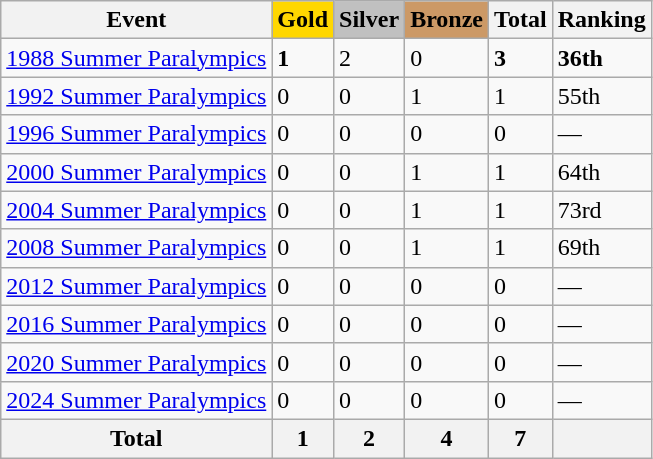<table class="wikitable">
<tr>
<th>Event</th>
<td style="background:gold; font-weight:bold;">Gold</td>
<td style="background:silver; font-weight:bold;">Silver</td>
<td style="background:#cc9966; font-weight:bold;">Bronze</td>
<th>Total</th>
<th>Ranking</th>
</tr>
<tr>
<td><a href='#'>1988 Summer Paralympics</a></td>
<td><strong>1</strong></td>
<td>2</td>
<td>0</td>
<td><strong>3</strong></td>
<td><strong>36th</strong></td>
</tr>
<tr>
<td><a href='#'>1992 Summer Paralympics</a></td>
<td>0</td>
<td>0</td>
<td>1</td>
<td>1</td>
<td>55th</td>
</tr>
<tr>
<td><a href='#'>1996 Summer Paralympics</a></td>
<td>0</td>
<td>0</td>
<td>0</td>
<td>0</td>
<td>—</td>
</tr>
<tr>
<td><a href='#'>2000 Summer Paralympics</a></td>
<td>0</td>
<td>0</td>
<td>1</td>
<td>1</td>
<td>64th</td>
</tr>
<tr>
<td><a href='#'>2004 Summer Paralympics</a></td>
<td>0</td>
<td>0</td>
<td>1</td>
<td>1</td>
<td>73rd</td>
</tr>
<tr>
<td><a href='#'>2008 Summer Paralympics</a></td>
<td>0</td>
<td>0</td>
<td>1</td>
<td>1</td>
<td>69th</td>
</tr>
<tr>
<td><a href='#'>2012 Summer Paralympics</a></td>
<td>0</td>
<td>0</td>
<td>0</td>
<td>0</td>
<td>—</td>
</tr>
<tr>
<td><a href='#'>2016 Summer Paralympics</a></td>
<td>0</td>
<td>0</td>
<td>0</td>
<td>0</td>
<td>—</td>
</tr>
<tr>
<td><a href='#'>2020 Summer Paralympics</a></td>
<td>0</td>
<td>0</td>
<td>0</td>
<td>0</td>
<td>—</td>
</tr>
<tr>
<td><a href='#'>2024 Summer Paralympics</a></td>
<td>0</td>
<td>0</td>
<td>0</td>
<td>0</td>
<td>—</td>
</tr>
<tr>
<th>Total</th>
<th>1</th>
<th>2</th>
<th>4</th>
<th>7</th>
<th></th>
</tr>
</table>
